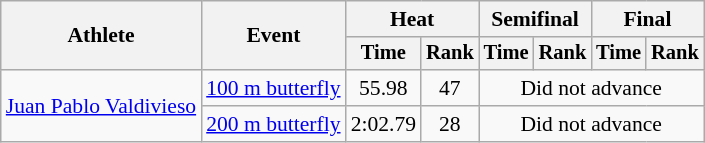<table class=wikitable style="font-size:90%">
<tr>
<th rowspan="2">Athlete</th>
<th rowspan="2">Event</th>
<th colspan="2">Heat</th>
<th colspan="2">Semifinal</th>
<th colspan="2">Final</th>
</tr>
<tr style="font-size:95%">
<th>Time</th>
<th>Rank</th>
<th>Time</th>
<th>Rank</th>
<th>Time</th>
<th>Rank</th>
</tr>
<tr align=center>
<td align=left rowspan=2><a href='#'>Juan Pablo Valdivieso</a></td>
<td align=left><a href='#'>100 m butterfly</a></td>
<td>55.98</td>
<td>47</td>
<td colspan=4>Did not advance</td>
</tr>
<tr align=center>
<td align=left><a href='#'>200 m butterfly</a></td>
<td>2:02.79</td>
<td>28</td>
<td colspan=4>Did not advance</td>
</tr>
</table>
